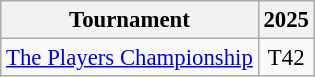<table class="wikitable" style="font-size:95%;text-align:center;">
<tr>
<th>Tournament</th>
<th>2025</th>
</tr>
<tr>
<td align=left><a href='#'>The Players Championship</a></td>
<td>T42</td>
</tr>
</table>
